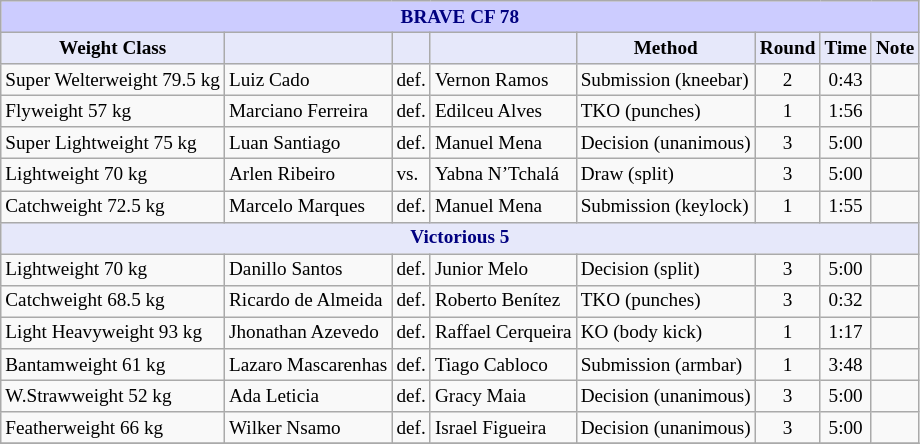<table class="wikitable" style="font-size: 80%;">
<tr>
<th colspan="8" style="background-color: #ccf; color: #000080; text-align: center;"><strong>BRAVE CF 78</strong></th>
</tr>
<tr>
<th colspan="1" style="background-color: #E6E8FA; color: #000000; text-align: center;">Weight Class</th>
<th colspan="1" style="background-color: #E6E8FA; color: #000000; text-align: center;"></th>
<th colspan="1" style="background-color: #E6E8FA; color: #000000; text-align: center;"></th>
<th colspan="1" style="background-color: #E6E8FA; color: #000000; text-align: center;"></th>
<th colspan="1" style="background-color: #E6E8FA; color: #000000; text-align: center;">Method</th>
<th colspan="1" style="background-color: #E6E8FA; color: #000000; text-align: center;">Round</th>
<th colspan="1" style="background-color: #E6E8FA; color: #000000; text-align: center;">Time</th>
<th colspan="1" style="background-color: #E6E8FA; color: #000000; text-align: center;">Note</th>
</tr>
<tr>
<td>Super Welterweight 79.5 kg</td>
<td> Luiz Cado</td>
<td>def.</td>
<td> Vernon Ramos</td>
<td>Submission (kneebar)</td>
<td align=center>2</td>
<td align=center>0:43</td>
<td></td>
</tr>
<tr>
<td>Flyweight 57 kg</td>
<td> Marciano Ferreira</td>
<td>def.</td>
<td> Edilceu Alves</td>
<td>TKO (punches)</td>
<td align=center>1</td>
<td align=center>1:56</td>
<td></td>
</tr>
<tr>
<td>Super Lightweight 75 kg</td>
<td> Luan Santiago</td>
<td>def.</td>
<td> Manuel Mena</td>
<td>Decision (unanimous)</td>
<td align=center>3</td>
<td align=center>5:00</td>
<td></td>
</tr>
<tr>
<td>Lightweight 70 kg</td>
<td> Arlen Ribeiro</td>
<td>vs.</td>
<td> Yabna N’Tchalá</td>
<td>Draw (split)</td>
<td align=center>3</td>
<td align=center>5:00</td>
<td></td>
</tr>
<tr>
<td>Catchweight 72.5 kg</td>
<td> Marcelo Marques</td>
<td>def.</td>
<td> Manuel Mena</td>
<td>Submission (keylock)</td>
<td align=center>1</td>
<td align=center>1:55</td>
<td></td>
</tr>
<tr>
<th colspan="8" style="background-color: #E6E8FA; color: #000080; text-align: center;"><strong>Victorious 5</strong></th>
</tr>
<tr>
<td>Lightweight 70 kg</td>
<td> Danillo Santos</td>
<td>def.</td>
<td> Junior Melo</td>
<td>Decision (split)</td>
<td align=center>3</td>
<td align=center>5:00</td>
<td></td>
</tr>
<tr>
<td>Catchweight 68.5 kg</td>
<td> Ricardo de Almeida</td>
<td>def.</td>
<td> Roberto Benítez</td>
<td>TKO (punches)</td>
<td align=center>3</td>
<td align=center>0:32</td>
<td></td>
</tr>
<tr>
<td>Light Heavyweight 93 kg</td>
<td> Jhonathan Azevedo</td>
<td>def.</td>
<td> Raffael Cerqueira</td>
<td>KO (body kick)</td>
<td align=center>1</td>
<td align=center>1:17</td>
<td></td>
</tr>
<tr>
<td>Bantamweight 61 kg</td>
<td> Lazaro Mascarenhas</td>
<td>def.</td>
<td> Tiago Cabloco</td>
<td>Submission (armbar)</td>
<td align=center>1</td>
<td align=center>3:48</td>
<td></td>
</tr>
<tr>
<td>W.Strawweight 52 kg</td>
<td> Ada Leticia</td>
<td>def.</td>
<td> Gracy Maia</td>
<td>Decision (unanimous)</td>
<td align=center>3</td>
<td align=center>5:00</td>
<td></td>
</tr>
<tr>
<td>Featherweight 66 kg</td>
<td> Wilker Nsamo</td>
<td>def.</td>
<td> Israel Figueira</td>
<td>Decision (unanimous)</td>
<td align=center>3</td>
<td align=center>5:00</td>
<td></td>
</tr>
<tr>
</tr>
</table>
